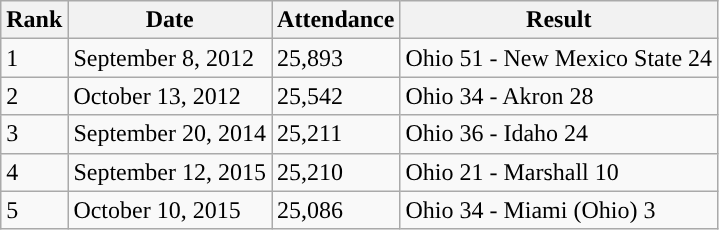<table class=wikitable>
<tr>
<th>Rank</th>
<th>Date</th>
<th>Attendance</th>
<th>Result</th>
</tr>
<tr>
<td>1</td>
<td>September 8, 2012</td>
<td>25,893</td>
<td>Ohio 51 - New Mexico State 24</td>
</tr>
<tr>
<td>2</td>
<td>October 13, 2012</td>
<td>25,542</td>
<td>Ohio 34 - Akron 28</td>
</tr>
<tr>
<td>3</td>
<td>September 20, 2014</td>
<td>25,211</td>
<td>Ohio 36 - Idaho 24</td>
</tr>
<tr>
<td>4</td>
<td>September 12, 2015</td>
<td>25,210</td>
<td>Ohio 21 - Marshall 10</td>
</tr>
<tr>
<td>5</td>
<td>October 10, 2015</td>
<td>25,086</td>
<td>Ohio 34 - Miami (Ohio) 3</td>
</tr>
</table>
